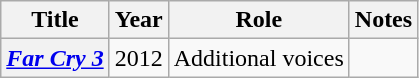<table class="wikitable plainrowheaders sortable">
<tr>
<th scope="col">Title</th>
<th scope="col">Year</th>
<th scope="col">Role</th>
<th scope="col" class="unsortable">Notes</th>
</tr>
<tr>
<th scope="row"><em><a href='#'>Far Cry 3</a></em></th>
<td>2012</td>
<td>Additional voices</td>
<td></td>
</tr>
</table>
